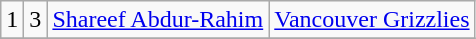<table class="wikitable">
<tr align="center" bgcolor="">
<td>1</td>
<td>3</td>
<td><a href='#'>Shareef Abdur-Rahim</a></td>
<td><a href='#'>Vancouver Grizzlies</a></td>
</tr>
<tr align="center" bgcolor="">
</tr>
</table>
